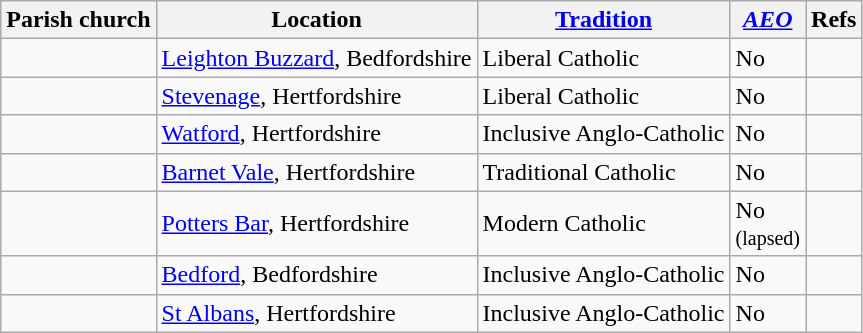<table class="wikitable sortable">
<tr>
<th>Parish church</th>
<th>Location</th>
<th><a href='#'>Tradition</a></th>
<th><em><a href='#'>AEO</a></em></th>
<th>Refs</th>
</tr>
<tr>
<td></td>
<td><a href='#'>Leighton Buzzard</a>, Bedfordshire</td>
<td>Liberal Catholic</td>
<td>No</td>
<td></td>
</tr>
<tr>
<td></td>
<td><a href='#'>Stevenage</a>, Hertfordshire</td>
<td>Liberal Catholic</td>
<td>No</td>
<td></td>
</tr>
<tr>
<td></td>
<td><a href='#'>Watford</a>, Hertfordshire</td>
<td>Inclusive Anglo-Catholic</td>
<td>No</td>
<td></td>
</tr>
<tr>
<td></td>
<td><a href='#'>Barnet Vale</a>, Hertfordshire</td>
<td>Traditional Catholic</td>
<td>No</td>
<td></td>
</tr>
<tr>
<td></td>
<td><a href='#'>Potters Bar</a>, Hertfordshire</td>
<td>Modern Catholic</td>
<td>No <br> <small>(lapsed)</small></td>
<td></td>
</tr>
<tr>
<td></td>
<td><a href='#'>Bedford</a>, Bedfordshire</td>
<td>Inclusive Anglo-Catholic</td>
<td>No</td>
<td></td>
</tr>
<tr>
<td></td>
<td><a href='#'>St Albans</a>, Hertfordshire</td>
<td>Inclusive Anglo-Catholic</td>
<td>No</td>
<td></td>
</tr>
</table>
